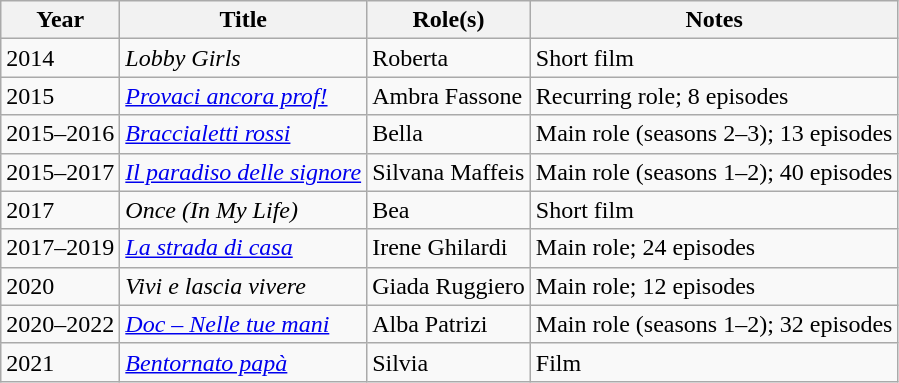<table class="wikitable plainrowheaders sortable">
<tr>
<th scope="col">Year</th>
<th scope="col">Title</th>
<th scope="col">Role(s)</th>
<th scope="col" class="unsortable">Notes</th>
</tr>
<tr>
<td>2014</td>
<td><em>Lobby Girls</em></td>
<td>Roberta</td>
<td>Short film</td>
</tr>
<tr>
<td>2015</td>
<td><em><a href='#'>Provaci ancora prof!</a></em></td>
<td>Ambra Fassone</td>
<td>Recurring role; 8 episodes</td>
</tr>
<tr>
<td>2015–2016</td>
<td><em><a href='#'>Braccialetti rossi</a></em></td>
<td>Bella</td>
<td>Main role (seasons 2–3); 13 episodes</td>
</tr>
<tr>
<td>2015–2017</td>
<td><em><a href='#'>Il paradiso delle signore</a></em></td>
<td>Silvana Maffeis</td>
<td>Main role (seasons 1–2); 40 episodes</td>
</tr>
<tr>
<td>2017</td>
<td><em>Once (In My Life)</em></td>
<td>Bea</td>
<td>Short film</td>
</tr>
<tr>
<td>2017–2019</td>
<td><em><a href='#'>La strada di casa</a></em></td>
<td>Irene Ghilardi</td>
<td>Main role; 24 episodes</td>
</tr>
<tr>
<td>2020</td>
<td><em>Vivi e lascia vivere</em></td>
<td>Giada Ruggiero</td>
<td>Main role; 12 episodes</td>
</tr>
<tr>
<td>2020–2022</td>
<td><em><a href='#'>Doc – Nelle tue mani</a></em></td>
<td>Alba Patrizi</td>
<td>Main role (seasons 1–2); 32 episodes</td>
</tr>
<tr>
<td>2021</td>
<td><em><a href='#'>Bentornato papà</a></em></td>
<td>Silvia</td>
<td>Film</td>
</tr>
</table>
